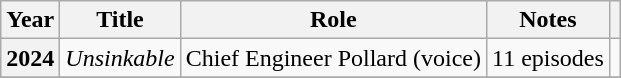<table class="wikitable plainrowheaders sortable" style="margin-right: 0;">
<tr>
<th scope="col">Year</th>
<th scope="col">Title</th>
<th scope="col">Role</th>
<th scope="col" class="unsortable">Notes</th>
<th scope="col" class="unsortable"></th>
</tr>
<tr>
<th scope="row">2024</th>
<td><em>Unsinkable</em></td>
<td>Chief Engineer Pollard (voice)</td>
<td>11 episodes</td>
<td style="text-align: center;"></td>
</tr>
<tr>
</tr>
</table>
